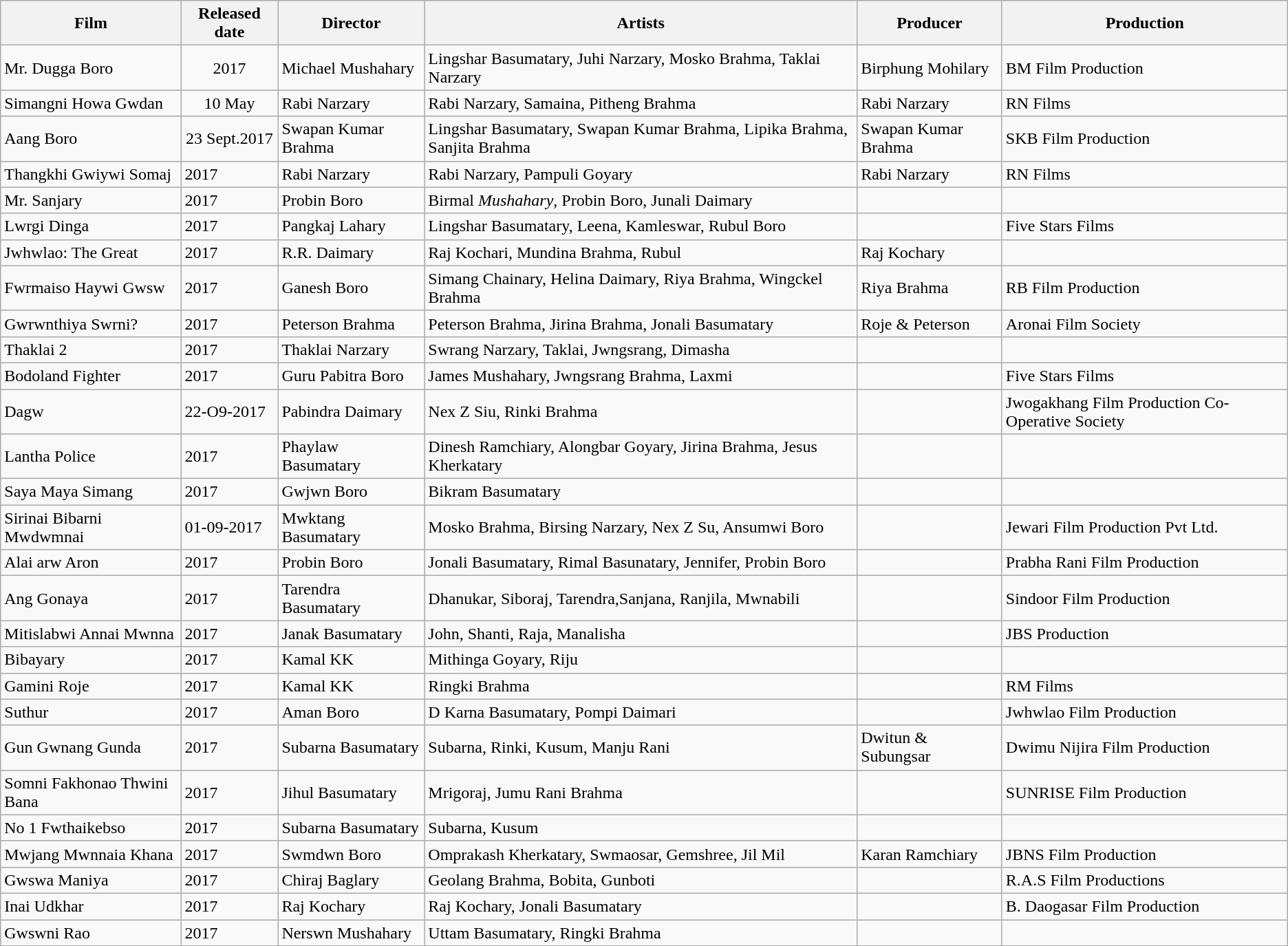<table class="wikitable sortable">
<tr>
<th>Film</th>
<th>Released date</th>
<th>Director</th>
<th>Artists</th>
<th>Producer</th>
<th>Production</th>
</tr>
<tr R.N.Film Production>
<td>Mr. Dugga Boro</td>
<td align="center">2017</td>
<td>Michael Mushahary</td>
<td>Lingshar Basumatary, Juhi Narzary, Mosko Brahma, Taklai Narzary</td>
<td>Birphung Mohilary</td>
<td>BM Film Production</td>
</tr>
<tr>
<td>Simangni Howa Gwdan</td>
<td align="center">10 May</td>
<td>Rabi Narzary</td>
<td>Rabi Narzary, Samaina,  Pitheng Brahma</td>
<td>Rabi Narzary</td>
<td>RN Films</td>
</tr>
<tr>
<td>Aang Boro</td>
<td align="center">23 Sept.2017</td>
<td>Swapan Kumar Brahma</td>
<td>Lingshar Basumatary, Swapan Kumar Brahma, Lipika Brahma, Sanjita Brahma</td>
<td>Swapan Kumar Brahma</td>
<td>SKB Film Production</td>
</tr>
<tr>
<td>Thangkhi Gwiywi Somaj</td>
<td>2017</td>
<td>Rabi Narzary</td>
<td>Rabi Narzary, Pampuli Goyary</td>
<td>Rabi Narzary</td>
<td>RN Films</td>
</tr>
<tr>
<td>Mr. Sanjary</td>
<td>2017</td>
<td>Probin Boro</td>
<td>Birmal <em>Mushahary</em>, Probin Boro, Junali Daimary</td>
<td></td>
<td></td>
</tr>
<tr>
<td>Lwrgi Dinga</td>
<td>2017</td>
<td>Pangkaj Lahary</td>
<td>Lingshar Basumatary, Leena, Kamleswar,  Rubul Boro</td>
<td></td>
<td>Five Stars Films</td>
</tr>
<tr>
<td>Jwhwlao: The Great</td>
<td>2017</td>
<td>R.R. Daimary</td>
<td>Raj Kochari, Mundina Brahma, Rubul</td>
<td>Raj Kochary</td>
<td></td>
</tr>
<tr>
<td>Fwrmaiso Haywi Gwsw</td>
<td>2017</td>
<td>Ganesh Boro</td>
<td>Simang Chainary, Helina Daimary, Riya Brahma, Wingckel Brahma</td>
<td>Riya Brahma</td>
<td>RB Film Production</td>
</tr>
<tr>
<td>Gwrwnthiya Swrni?</td>
<td>2017</td>
<td>Peterson Brahma</td>
<td>Peterson Brahma, Jirina Brahma, Jonali Basumatary</td>
<td>Roje & Peterson</td>
<td>Aronai Film Society</td>
</tr>
<tr>
<td>Thaklai 2</td>
<td>2017</td>
<td>Thaklai Narzary</td>
<td>Swrang Narzary, Taklai, Jwngsrang, Dimasha</td>
<td></td>
<td></td>
</tr>
<tr>
<td>Bodoland Fighter</td>
<td>2017</td>
<td>Guru Pabitra Boro</td>
<td>James Mushahary, Jwngsrang Brahma, Laxmi</td>
<td></td>
<td>Five Stars Films</td>
</tr>
<tr>
<td>Dagw</td>
<td>22-O9-2017</td>
<td>Pabindra Daimary</td>
<td>Nex Z Siu, Rinki Brahma</td>
<td></td>
<td>Jwogakhang Film Production Co-Operative Society</td>
</tr>
<tr>
<td>Lantha Police</td>
<td>2017</td>
<td>Phaylaw Basumatary</td>
<td>Dinesh Ramchiary, Alongbar Goyary, Jirina Brahma, Jesus Kherkatary</td>
<td></td>
<td></td>
</tr>
<tr>
<td>Saya Maya Simang</td>
<td>2017</td>
<td>Gwjwn Boro</td>
<td>Bikram Basumatary</td>
<td></td>
<td></td>
</tr>
<tr>
<td>Sirinai Bibarni Mwdwmnai</td>
<td>01-09-2017</td>
<td>Mwktang Basumatary</td>
<td>Mosko Brahma, Birsing Narzary, Nex Z Su, Ansumwi Boro</td>
<td></td>
<td>Jewari Film Production Pvt Ltd.</td>
</tr>
<tr>
<td>Alai arw Aron</td>
<td>2017</td>
<td>Probin Boro</td>
<td>Jonali Basumatary, Rimal Basunatary, Jennifer,  Probin Boro</td>
<td></td>
<td>Prabha Rani Film Production</td>
</tr>
<tr>
<td>Ang Gonaya</td>
<td>2017</td>
<td>Tarendra Basumatary</td>
<td>Dhanukar, Siboraj, Tarendra,Sanjana, Ranjila, Mwnabili</td>
<td></td>
<td>Sindoor Film Production</td>
</tr>
<tr>
<td>Mitislabwi Annai Mwnna</td>
<td>2017</td>
<td>Janak Basumatary</td>
<td>John, Shanti, Raja, Manalisha</td>
<td></td>
<td>JBS Production</td>
</tr>
<tr>
<td>Bibayary</td>
<td>2017</td>
<td>Kamal KK</td>
<td>Mithinga Goyary, Riju</td>
<td></td>
<td></td>
</tr>
<tr>
<td>Gamini Roje</td>
<td>2017</td>
<td>Kamal KK</td>
<td>Ringki Brahma</td>
<td></td>
<td>RM Films</td>
</tr>
<tr>
<td>Suthur</td>
<td>2017</td>
<td>Aman Boro</td>
<td>D Karna Basumatary, Pompi Daimari</td>
<td></td>
<td>Jwhwlao Film Production</td>
</tr>
<tr>
<td>Gun Gwnang Gunda</td>
<td>2017</td>
<td>Subarna Basumatary</td>
<td>Subarna, Rinki, Kusum, Manju Rani</td>
<td>Dwitun & Subungsar</td>
<td>Dwimu Nijira Film Production</td>
</tr>
<tr>
<td>Somni Fakhonao Thwini Bana</td>
<td>2017</td>
<td>Jihul Basumatary</td>
<td>Mrigoraj, Jumu Rani Brahma</td>
<td></td>
<td>SUNRISE Film Production</td>
</tr>
<tr>
<td>No 1 Fwthaikebso</td>
<td>2017</td>
<td>Subarna Basumatary</td>
<td>Subarna, Kusum</td>
<td></td>
<td></td>
</tr>
<tr>
<td>Mwjang Mwnnaia Khana</td>
<td>2017</td>
<td>Swmdwn Boro</td>
<td>Omprakash Kherkatary, Swmaosar, Gemshree, Jil Mil</td>
<td>Karan Ramchiary</td>
<td>JBNS Film Production</td>
</tr>
<tr>
<td>Gwswa Maniya</td>
<td>2017</td>
<td>Chiraj Baglary</td>
<td>Geolang Brahma, Bobita, Gunboti</td>
<td></td>
<td>R.A.S Film Productions</td>
</tr>
<tr>
<td>Inai Udkhar</td>
<td>2017</td>
<td>Raj Kochary</td>
<td>Raj Kochary, Jonali Basumatary</td>
<td></td>
<td>B. Daogasar Film Production</td>
</tr>
<tr>
<td>Gwswni Rao</td>
<td>2017</td>
<td>Nerswn Mushahary</td>
<td>Uttam Basumatary, Ringki Brahma</td>
<td></td>
<td></td>
</tr>
</table>
